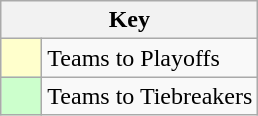<table class="wikitable" style="text-align: center;">
<tr>
<th colspan=2>Key</th>
</tr>
<tr>
<td style="background:#ffffcc; width:20px;"></td>
<td align=left>Teams to Playoffs</td>
</tr>
<tr>
<td style="background:#ccffcc; width:20px;"></td>
<td align=left>Teams to Tiebreakers</td>
</tr>
</table>
